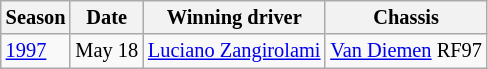<table class="wikitable" style="font-size: 85%">
<tr>
<th>Season</th>
<th>Date</th>
<th>Winning driver</th>
<th>Chassis</th>
</tr>
<tr>
<td><a href='#'>1997</a></td>
<td>May 18</td>
<td> <a href='#'>Luciano Zangirolami</a></td>
<td><a href='#'>Van Diemen</a> RF97</td>
</tr>
</table>
